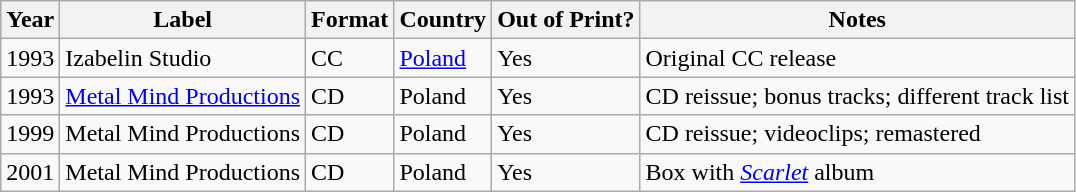<table class="wikitable">
<tr>
<th>Year</th>
<th>Label</th>
<th>Format</th>
<th>Country</th>
<th>Out of Print?</th>
<th>Notes</th>
</tr>
<tr>
<td>1993</td>
<td>Izabelin Studio</td>
<td>CC</td>
<td><a href='#'>Poland</a></td>
<td>Yes</td>
<td>Original CC release</td>
</tr>
<tr>
<td>1993</td>
<td><a href='#'>Metal Mind Productions</a></td>
<td>CD</td>
<td>Poland</td>
<td>Yes</td>
<td>CD reissue; bonus tracks; different track list</td>
</tr>
<tr>
<td>1999</td>
<td>Metal Mind Productions</td>
<td>CD</td>
<td>Poland</td>
<td>Yes</td>
<td>CD reissue; videoclips; remastered</td>
</tr>
<tr>
<td>2001</td>
<td>Metal Mind Productions</td>
<td>CD</td>
<td>Poland</td>
<td>Yes</td>
<td>Box with <em><a href='#'>Scarlet</a></em> album</td>
</tr>
</table>
